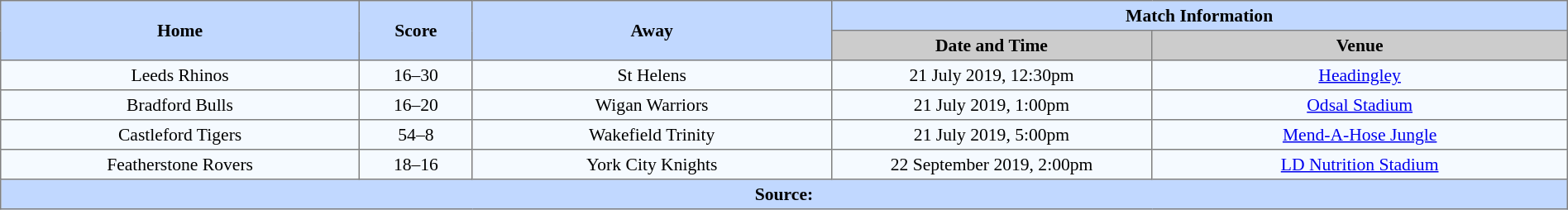<table border=1 style="border-collapse:collapse; font-size:90%; text-align:center;" cellpadding=3 cellspacing=0 width=100%>
<tr bgcolor=#C1D8FF>
<th rowspan=2 width=19%>Home</th>
<th rowspan=2 width=6%>Score</th>
<th rowspan=2 width=19%>Away</th>
<th colspan=2>Match Information</th>
</tr>
<tr bgcolor=#CCCCCC>
<th width=17%>Date and Time</th>
<th width=22%>Venue</th>
</tr>
<tr bgcolor=#F5FAFF>
<td> Leeds Rhinos</td>
<td>16–30</td>
<td> St Helens</td>
<td>21 July 2019, 12:30pm</td>
<td><a href='#'>Headingley</a></td>
</tr>
<tr bgcolor=#F5FAFF>
<td> Bradford Bulls</td>
<td>16–20</td>
<td> Wigan Warriors</td>
<td>21 July 2019, 1:00pm</td>
<td><a href='#'>Odsal Stadium</a></td>
</tr>
<tr bgcolor=#F5FAFF>
<td> Castleford Tigers</td>
<td>54–8</td>
<td> Wakefield Trinity</td>
<td>21 July 2019, 5:00pm</td>
<td><a href='#'>Mend-A-Hose Jungle</a></td>
</tr>
<tr bgcolor=#F5FAFF>
<td> Featherstone Rovers</td>
<td>18–16</td>
<td> York City Knights</td>
<td>22 September 2019, 2:00pm</td>
<td><a href='#'>LD Nutrition Stadium</a></td>
</tr>
<tr style="background:#c1d8ff;">
<th colspan=6>Source:</th>
</tr>
</table>
